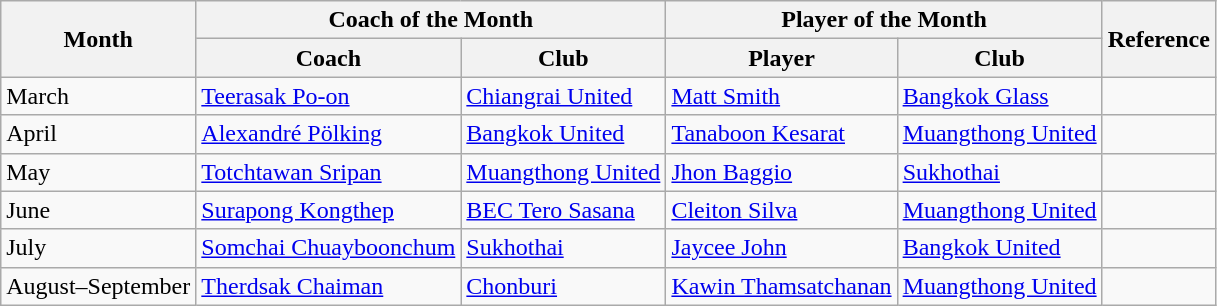<table class="wikitable">
<tr>
<th rowspan="2">Month</th>
<th colspan="2">Coach of the Month</th>
<th colspan="2">Player of the Month</th>
<th rowspan="2">Reference</th>
</tr>
<tr>
<th>Coach</th>
<th>Club</th>
<th>Player</th>
<th>Club</th>
</tr>
<tr>
<td>March</td>
<td> <a href='#'>Teerasak Po-on</a></td>
<td><a href='#'>Chiangrai United</a></td>
<td> <a href='#'>Matt Smith</a></td>
<td><a href='#'>Bangkok Glass</a></td>
<td align=center></td>
</tr>
<tr>
<td>April</td>
<td> <a href='#'>Alexandré Pölking</a></td>
<td><a href='#'>Bangkok United</a></td>
<td> <a href='#'>Tanaboon Kesarat</a></td>
<td><a href='#'>Muangthong United</a></td>
<td align=center></td>
</tr>
<tr>
<td>May</td>
<td> <a href='#'>Totchtawan Sripan</a></td>
<td><a href='#'>Muangthong United</a></td>
<td> <a href='#'>Jhon Baggio</a></td>
<td><a href='#'>Sukhothai</a></td>
<td align=center></td>
</tr>
<tr>
<td>June</td>
<td> <a href='#'>Surapong Kongthep</a></td>
<td><a href='#'>BEC Tero Sasana</a></td>
<td> <a href='#'>Cleiton Silva</a></td>
<td><a href='#'>Muangthong United</a></td>
<td align=center></td>
</tr>
<tr>
<td>July</td>
<td> <a href='#'>Somchai Chuayboonchum</a></td>
<td><a href='#'>Sukhothai</a></td>
<td> <a href='#'>Jaycee John</a></td>
<td><a href='#'>Bangkok United</a></td>
<td align=center></td>
</tr>
<tr>
<td>August–September</td>
<td> <a href='#'>Therdsak Chaiman</a></td>
<td><a href='#'>Chonburi</a></td>
<td> <a href='#'>Kawin Thamsatchanan</a></td>
<td><a href='#'>Muangthong United</a></td>
<td align=center></td>
</tr>
</table>
